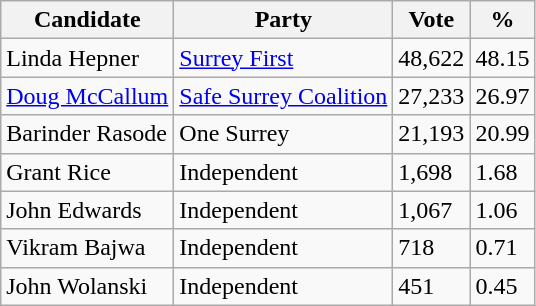<table class="wikitable">
<tr>
<th>Candidate</th>
<th>Party</th>
<th>Vote</th>
<th>%</th>
</tr>
<tr>
<td> Linda Hepner</td>
<td><a href='#'>Surrey First</a></td>
<td>48,622</td>
<td>48.15</td>
</tr>
<tr>
<td><a href='#'>Doug McCallum</a></td>
<td><a href='#'>Safe Surrey Coalition</a></td>
<td>27,233</td>
<td>26.97</td>
</tr>
<tr>
<td>Barinder Rasode</td>
<td>One Surrey</td>
<td>21,193</td>
<td>20.99</td>
</tr>
<tr>
<td>Grant Rice</td>
<td>Independent</td>
<td>1,698</td>
<td>1.68</td>
</tr>
<tr>
<td>John Edwards</td>
<td>Independent</td>
<td>1,067</td>
<td>1.06</td>
</tr>
<tr>
<td>Vikram Bajwa</td>
<td>Independent</td>
<td>718</td>
<td>0.71</td>
</tr>
<tr>
<td>John Wolanski</td>
<td>Independent</td>
<td>451</td>
<td>0.45</td>
</tr>
</table>
